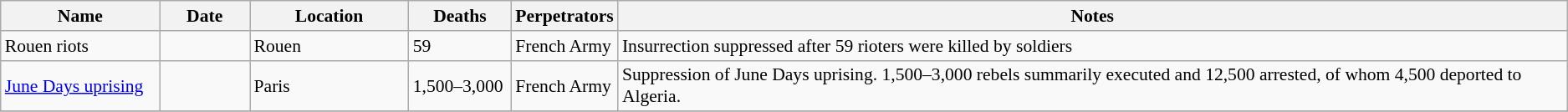<table class="sortable wikitable" style="font-size:90%;">
<tr>
<th style="width:120px;">Name</th>
<th style="width:65px;">Date</th>
<th style="width:120px;">Location</th>
<th ! data-sort-type="number" style="width:75px;">Deaths</th>
<th style="width:75px;">Perpetrators</th>
<th class="unsortable">Notes</th>
</tr>
<tr>
<td>Rouen riots</td>
<td></td>
<td>Rouen</td>
<td>59</td>
<td>French Army</td>
<td>Insurrection suppressed after 59 rioters were killed by soldiers</td>
</tr>
<tr>
<td><a href='#'>June Days uprising</a></td>
<td></td>
<td>Paris</td>
<td>1,500–3,000</td>
<td>French Army</td>
<td>Suppression of June Days uprising. 1,500–3,000 rebels summarily executed and 12,500 arrested, of whom 4,500 deported to Algeria.</td>
</tr>
<tr>
</tr>
</table>
